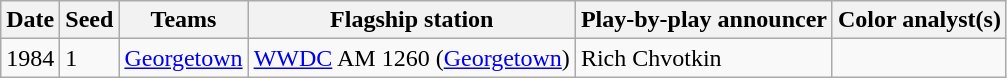<table class="wikitable">
<tr>
<th>Date</th>
<th>Seed</th>
<th>Teams</th>
<th>Flagship station</th>
<th>Play-by-play announcer</th>
<th>Color analyst(s)</th>
</tr>
<tr>
<td>1984</td>
<td>1</td>
<td><a href='#'>Georgetown</a></td>
<td><a href='#'>WWDC</a> AM 1260 (<a href='#'>Georgetown</a>)</td>
<td>Rich Chvotkin</td>
<td></td>
</tr>
</table>
